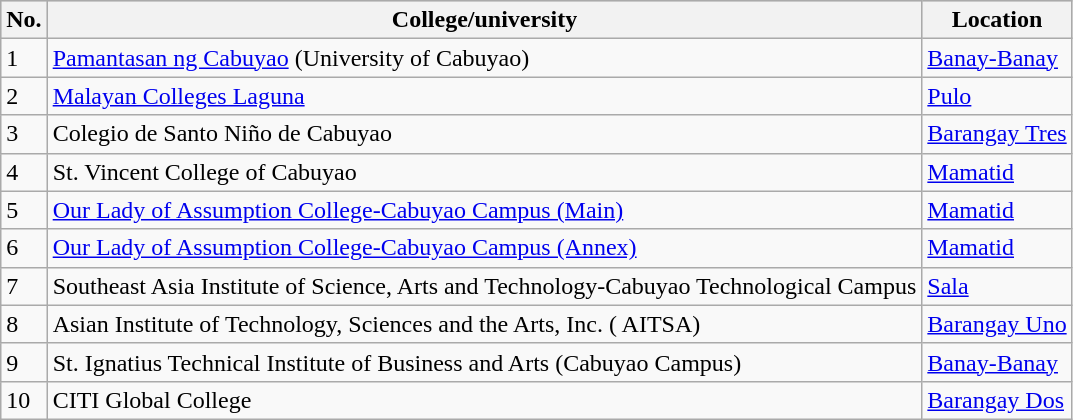<table class="wikitable">
<tr style="background:#ccc;">
<th>No.</th>
<th>College/university</th>
<th>Location</th>
</tr>
<tr>
<td>1</td>
<td><a href='#'>Pamantasan ng Cabuyao</a> (University of Cabuyao)</td>
<td><a href='#'>Banay-Banay</a></td>
</tr>
<tr>
<td>2</td>
<td><a href='#'>Malayan Colleges Laguna</a></td>
<td><a href='#'>Pulo</a></td>
</tr>
<tr>
<td>3</td>
<td>Colegio de Santo Niño de Cabuyao</td>
<td><a href='#'>Barangay Tres</a></td>
</tr>
<tr>
<td>4</td>
<td>St. Vincent College of Cabuyao</td>
<td><a href='#'>Mamatid</a></td>
</tr>
<tr>
<td>5</td>
<td><a href='#'>Our Lady of Assumption College-Cabuyao Campus (Main)</a></td>
<td><a href='#'>Mamatid</a></td>
</tr>
<tr>
<td>6</td>
<td><a href='#'>Our Lady of Assumption College-Cabuyao Campus (Annex)</a></td>
<td><a href='#'>Mamatid</a></td>
</tr>
<tr>
<td>7</td>
<td>Southeast Asia Institute of Science, Arts and Technology-Cabuyao Technological Campus</td>
<td><a href='#'>Sala</a></td>
</tr>
<tr>
<td>8</td>
<td>Asian Institute of Technology, Sciences and the Arts, Inc. ( AITSA)</td>
<td><a href='#'>Barangay Uno</a></td>
</tr>
<tr>
<td>9</td>
<td>St. Ignatius Technical Institute of Business and Arts (Cabuyao Campus)</td>
<td><a href='#'>Banay-Banay</a></td>
</tr>
<tr>
<td>10</td>
<td>CITI Global College</td>
<td><a href='#'>Barangay Dos</a></td>
</tr>
</table>
